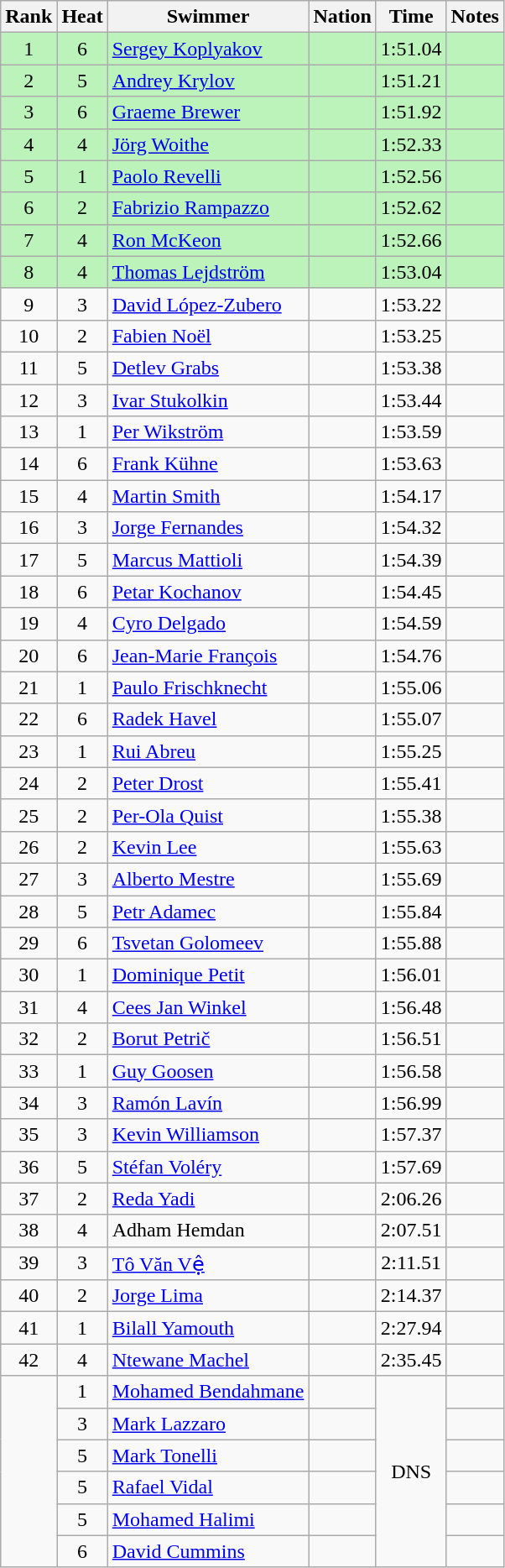<table class="wikitable sortable" style="text-align:center">
<tr>
<th>Rank</th>
<th>Heat</th>
<th>Swimmer</th>
<th>Nation</th>
<th>Time</th>
<th>Notes</th>
</tr>
<tr bgcolor=bbf3bb>
<td>1</td>
<td>6</td>
<td align=left><a href='#'>Sergey Koplyakov</a></td>
<td align=left></td>
<td>1:51.04</td>
<td></td>
</tr>
<tr bgcolor=bbf3bb>
<td>2</td>
<td>5</td>
<td align=left><a href='#'>Andrey Krylov</a></td>
<td align=left></td>
<td>1:51.21</td>
<td></td>
</tr>
<tr bgcolor=bbf3bb>
<td>3</td>
<td>6</td>
<td align=left><a href='#'>Graeme Brewer</a></td>
<td align=left></td>
<td>1:51.92</td>
<td></td>
</tr>
<tr bgcolor=bbf3bb>
<td>4</td>
<td>4</td>
<td align=left><a href='#'>Jörg Woithe</a></td>
<td align=left></td>
<td>1:52.33</td>
<td></td>
</tr>
<tr bgcolor=bbf3bb>
<td>5</td>
<td>1</td>
<td align=left><a href='#'>Paolo Revelli</a></td>
<td align=left></td>
<td>1:52.56</td>
<td></td>
</tr>
<tr bgcolor="bbf3bb">
<td>6</td>
<td>2</td>
<td align=left><a href='#'>Fabrizio Rampazzo</a></td>
<td align=left></td>
<td>1:52.62</td>
<td></td>
</tr>
<tr bgcolor=bbf3bb>
<td>7</td>
<td>4</td>
<td align=left><a href='#'>Ron McKeon</a></td>
<td align=left></td>
<td>1:52.66</td>
<td></td>
</tr>
<tr bgcolor=bbf3bb>
<td>8</td>
<td>4</td>
<td align=left><a href='#'>Thomas Lejdström</a></td>
<td align=left></td>
<td>1:53.04</td>
<td></td>
</tr>
<tr>
<td>9</td>
<td>3</td>
<td align=left><a href='#'>David López-Zubero</a></td>
<td align=left></td>
<td>1:53.22</td>
<td></td>
</tr>
<tr>
<td>10</td>
<td>2</td>
<td align=left><a href='#'>Fabien Noël</a></td>
<td align=left></td>
<td>1:53.25</td>
<td></td>
</tr>
<tr>
<td>11</td>
<td>5</td>
<td align=left><a href='#'>Detlev Grabs</a></td>
<td align=left></td>
<td>1:53.38</td>
<td></td>
</tr>
<tr>
<td>12</td>
<td>3</td>
<td align=left><a href='#'>Ivar Stukolkin</a></td>
<td align=left></td>
<td>1:53.44</td>
<td></td>
</tr>
<tr>
<td>13</td>
<td>1</td>
<td align=left><a href='#'>Per Wikström</a></td>
<td align=left></td>
<td>1:53.59</td>
<td></td>
</tr>
<tr>
<td>14</td>
<td>6</td>
<td align=left><a href='#'>Frank Kühne</a></td>
<td align=left></td>
<td>1:53.63</td>
<td></td>
</tr>
<tr>
<td>15</td>
<td>4</td>
<td align=left><a href='#'>Martin Smith</a></td>
<td align=left></td>
<td>1:54.17</td>
<td></td>
</tr>
<tr>
<td>16</td>
<td>3</td>
<td align=left><a href='#'>Jorge Fernandes</a></td>
<td align=left></td>
<td>1:54.32</td>
<td></td>
</tr>
<tr>
<td>17</td>
<td>5</td>
<td align=left><a href='#'>Marcus Mattioli</a></td>
<td align=left></td>
<td>1:54.39</td>
<td></td>
</tr>
<tr>
<td>18</td>
<td>6</td>
<td align=left><a href='#'>Petar Kochanov</a></td>
<td align=left></td>
<td>1:54.45</td>
<td></td>
</tr>
<tr>
<td>19</td>
<td>4</td>
<td align=left><a href='#'>Cyro Delgado</a></td>
<td align=left></td>
<td>1:54.59</td>
<td></td>
</tr>
<tr>
<td>20</td>
<td>6</td>
<td align=left><a href='#'>Jean-Marie François</a></td>
<td align=left></td>
<td>1:54.76</td>
<td></td>
</tr>
<tr>
<td>21</td>
<td>1</td>
<td align=left><a href='#'>Paulo Frischknecht</a></td>
<td align=left></td>
<td>1:55.06</td>
<td></td>
</tr>
<tr>
<td>22</td>
<td>6</td>
<td align=left><a href='#'>Radek Havel</a></td>
<td align=left></td>
<td>1:55.07</td>
<td></td>
</tr>
<tr>
<td>23</td>
<td>1</td>
<td align=left><a href='#'>Rui Abreu</a></td>
<td align=left></td>
<td>1:55.25</td>
<td></td>
</tr>
<tr>
<td>24</td>
<td>2</td>
<td align=left><a href='#'>Peter Drost</a></td>
<td align=left></td>
<td>1:55.41</td>
<td></td>
</tr>
<tr>
<td>25</td>
<td>2</td>
<td align=left><a href='#'>Per-Ola Quist</a></td>
<td align=left></td>
<td>1:55.38</td>
<td></td>
</tr>
<tr>
<td>26</td>
<td>2</td>
<td align=left><a href='#'>Kevin Lee</a></td>
<td align=left></td>
<td>1:55.63</td>
<td></td>
</tr>
<tr>
<td>27</td>
<td>3</td>
<td align=left><a href='#'>Alberto Mestre</a></td>
<td align=left></td>
<td>1:55.69</td>
<td></td>
</tr>
<tr>
<td>28</td>
<td>5</td>
<td align=left><a href='#'>Petr Adamec</a></td>
<td align=left></td>
<td>1:55.84</td>
<td></td>
</tr>
<tr>
<td>29</td>
<td>6</td>
<td align=left><a href='#'>Tsvetan Golomeev</a></td>
<td align=left></td>
<td>1:55.88</td>
<td></td>
</tr>
<tr>
<td>30</td>
<td>1</td>
<td align=left><a href='#'>Dominique Petit</a></td>
<td align=left></td>
<td>1:56.01</td>
<td></td>
</tr>
<tr>
<td>31</td>
<td>4</td>
<td align=left><a href='#'>Cees Jan Winkel</a></td>
<td align=left></td>
<td>1:56.48</td>
<td></td>
</tr>
<tr>
<td>32</td>
<td>2</td>
<td align=left><a href='#'>Borut Petrič</a></td>
<td align=left></td>
<td>1:56.51</td>
<td></td>
</tr>
<tr>
<td>33</td>
<td>1</td>
<td align=left><a href='#'>Guy Goosen</a></td>
<td align=left></td>
<td>1:56.58</td>
<td></td>
</tr>
<tr>
<td>34</td>
<td>3</td>
<td align=left><a href='#'>Ramón Lavín</a></td>
<td align=left></td>
<td>1:56.99</td>
<td></td>
</tr>
<tr>
<td>35</td>
<td>3</td>
<td align=left><a href='#'>Kevin Williamson</a></td>
<td align=left></td>
<td>1:57.37</td>
<td></td>
</tr>
<tr>
<td>36</td>
<td>5</td>
<td align=left><a href='#'>Stéfan Voléry</a></td>
<td align=left></td>
<td>1:57.69</td>
<td></td>
</tr>
<tr>
<td>37</td>
<td>2</td>
<td align=left><a href='#'>Reda Yadi</a></td>
<td align=left></td>
<td>2:06.26</td>
<td></td>
</tr>
<tr>
<td>38</td>
<td>4</td>
<td align=left>Adham Hemdan</td>
<td align=left></td>
<td>2:07.51</td>
<td></td>
</tr>
<tr>
<td>39</td>
<td>3</td>
<td align=left><a href='#'>Tô Văn Vệ</a></td>
<td align=left></td>
<td>2:11.51</td>
<td></td>
</tr>
<tr>
<td>40</td>
<td>2</td>
<td align=left><a href='#'>Jorge Lima</a></td>
<td align=left></td>
<td>2:14.37</td>
<td></td>
</tr>
<tr>
<td>41</td>
<td>1</td>
<td align=left><a href='#'>Bilall Yamouth</a></td>
<td align=left></td>
<td>2:27.94</td>
<td></td>
</tr>
<tr>
<td>42</td>
<td>4</td>
<td align=left><a href='#'>Ntewane Machel</a></td>
<td align=left></td>
<td>2:35.45</td>
<td></td>
</tr>
<tr>
<td rowspan=6></td>
<td>1</td>
<td align=left><a href='#'>Mohamed Bendahmane</a></td>
<td align=left></td>
<td rowspan=6>DNS</td>
<td></td>
</tr>
<tr>
<td>3</td>
<td align=left><a href='#'>Mark Lazzaro</a></td>
<td align=left></td>
<td></td>
</tr>
<tr>
<td>5</td>
<td align=left><a href='#'>Mark Tonelli</a></td>
<td align=left></td>
<td></td>
</tr>
<tr>
<td>5</td>
<td align=left><a href='#'>Rafael Vidal</a></td>
<td align=left></td>
<td></td>
</tr>
<tr>
<td>5</td>
<td align=left><a href='#'>Mohamed Halimi</a></td>
<td align=left></td>
<td></td>
</tr>
<tr>
<td>6</td>
<td align=left><a href='#'>David Cummins</a></td>
<td align=left></td>
<td></td>
</tr>
</table>
